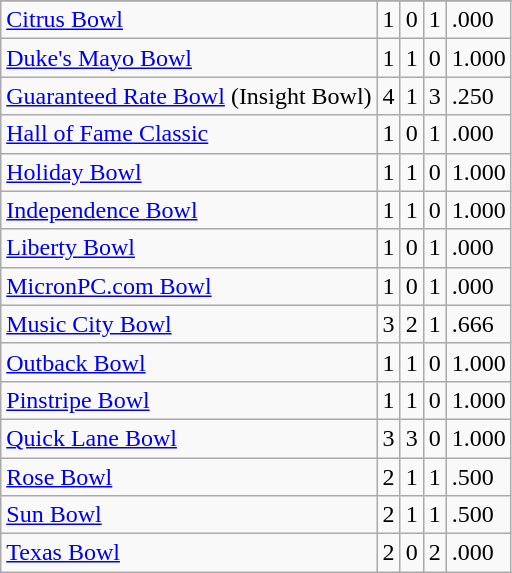<table class="wikitable sortable">
<tr>
</tr>
<tr>
<td><a href='#'>Citrus Bowl</a></td>
<td>1</td>
<td>0</td>
<td>1</td>
<td>.000</td>
</tr>
<tr>
<td><a href='#'>Duke's Mayo Bowl</a></td>
<td>1</td>
<td>1</td>
<td>0</td>
<td>1.000</td>
</tr>
<tr>
<td><a href='#'>Guaranteed Rate Bowl</a> (Insight Bowl)</td>
<td>4</td>
<td>1</td>
<td>3</td>
<td>.250</td>
</tr>
<tr>
<td><a href='#'>Hall of Fame Classic</a></td>
<td>1</td>
<td>0</td>
<td>1</td>
<td>.000</td>
</tr>
<tr>
<td><a href='#'>Holiday Bowl</a></td>
<td>1</td>
<td>1</td>
<td>0</td>
<td>1.000</td>
</tr>
<tr>
<td><a href='#'>Independence Bowl</a></td>
<td>1</td>
<td>1</td>
<td>0</td>
<td>1.000</td>
</tr>
<tr>
<td><a href='#'>Liberty Bowl</a></td>
<td>1</td>
<td>0</td>
<td>1</td>
<td>.000</td>
</tr>
<tr>
<td><a href='#'>MicronPC.com Bowl</a></td>
<td>1</td>
<td>0</td>
<td>1</td>
<td>.000</td>
</tr>
<tr>
<td><a href='#'>Music City Bowl</a></td>
<td>3</td>
<td>2</td>
<td>1</td>
<td>.666</td>
</tr>
<tr>
<td><a href='#'>Outback Bowl</a></td>
<td>1</td>
<td>1</td>
<td>0</td>
<td>1.000</td>
</tr>
<tr>
<td><a href='#'>Pinstripe Bowl</a></td>
<td>1</td>
<td>1</td>
<td>0</td>
<td>1.000</td>
</tr>
<tr>
<td><a href='#'>Quick Lane Bowl</a></td>
<td>3</td>
<td>3</td>
<td>0</td>
<td>1.000</td>
</tr>
<tr>
<td><a href='#'>Rose Bowl</a></td>
<td>2</td>
<td>1</td>
<td>1</td>
<td>.500</td>
</tr>
<tr>
<td><a href='#'>Sun Bowl</a></td>
<td>2</td>
<td>1</td>
<td>1</td>
<td>.500</td>
</tr>
<tr>
<td><a href='#'>Texas Bowl</a></td>
<td>2</td>
<td>0</td>
<td>2</td>
<td>.000</td>
</tr>
</table>
